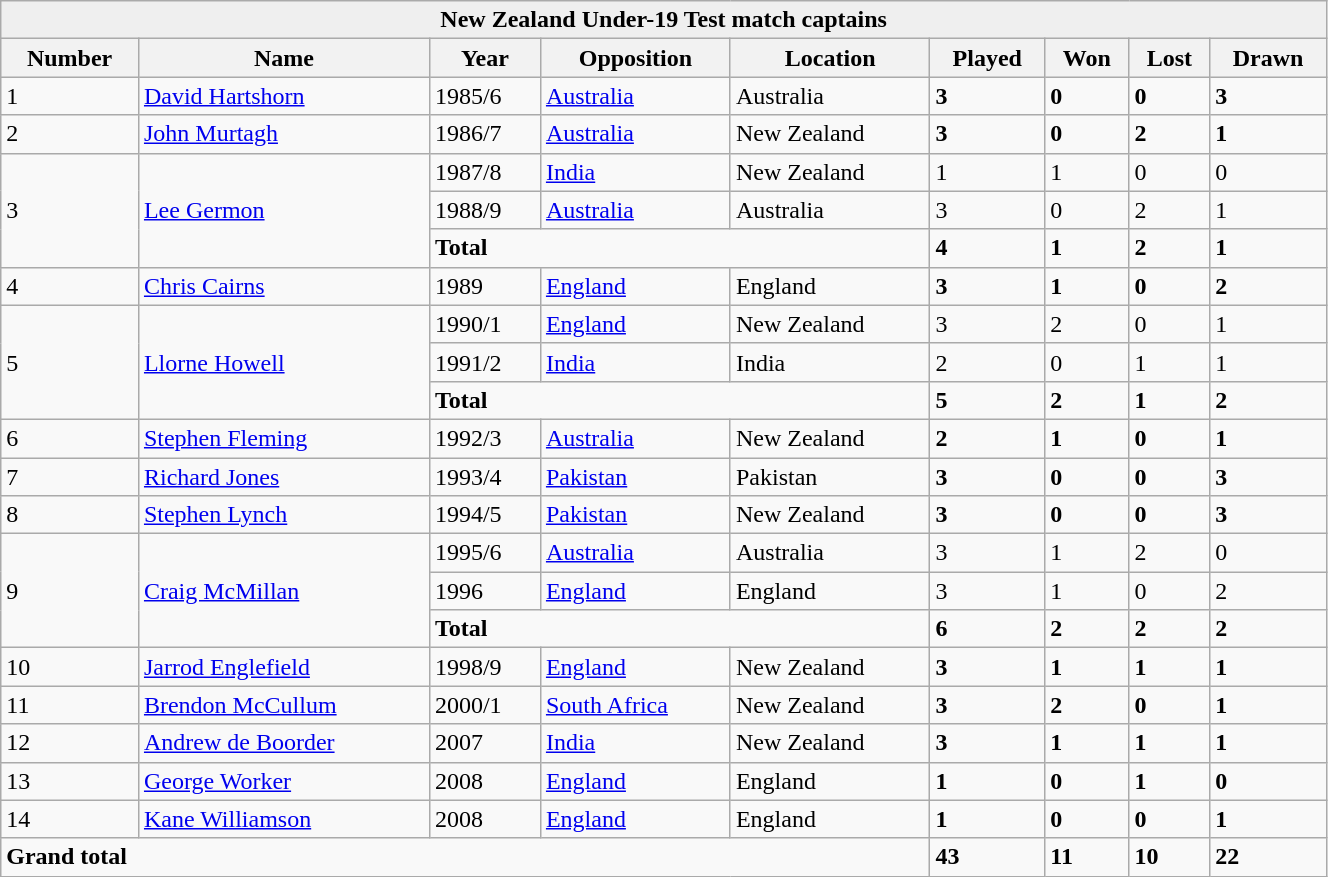<table class="wikitable" style="width:70%;">
<tr>
<th style="background:#efefef;" colspan="9">New Zealand Under-19 Test match captains</th>
</tr>
<tr style="background:#efefef;">
<th>Number</th>
<th>Name</th>
<th>Year</th>
<th>Opposition</th>
<th>Location</th>
<th>Played</th>
<th>Won</th>
<th>Lost</th>
<th>Drawn</th>
</tr>
<tr>
<td>1</td>
<td><a href='#'>David Hartshorn</a></td>
<td>1985/6</td>
<td><a href='#'>Australia</a></td>
<td>Australia</td>
<td><strong>3</strong></td>
<td><strong>0</strong></td>
<td><strong>0</strong></td>
<td><strong>3</strong></td>
</tr>
<tr>
<td>2</td>
<td><a href='#'>John Murtagh</a></td>
<td>1986/7</td>
<td><a href='#'>Australia</a></td>
<td>New Zealand</td>
<td><strong>3</strong></td>
<td><strong>0</strong></td>
<td><strong>2</strong></td>
<td><strong>1</strong></td>
</tr>
<tr>
<td rowspan=3>3</td>
<td rowspan=3><a href='#'>Lee Germon</a></td>
<td>1987/8</td>
<td><a href='#'>India</a></td>
<td>New Zealand</td>
<td>1</td>
<td>1</td>
<td>0</td>
<td>0</td>
</tr>
<tr>
<td>1988/9</td>
<td><a href='#'>Australia</a></td>
<td>Australia</td>
<td>3</td>
<td>0</td>
<td>2</td>
<td>1</td>
</tr>
<tr>
<td colspan=3><strong>Total</strong></td>
<td><strong>4</strong></td>
<td><strong>1</strong></td>
<td><strong>2</strong></td>
<td><strong>1</strong></td>
</tr>
<tr>
<td>4</td>
<td><a href='#'>Chris Cairns</a></td>
<td>1989</td>
<td><a href='#'>England</a></td>
<td>England</td>
<td><strong>3</strong></td>
<td><strong>1</strong></td>
<td><strong>0</strong></td>
<td><strong>2</strong></td>
</tr>
<tr>
<td rowspan=3>5</td>
<td rowspan=3><a href='#'>Llorne Howell</a></td>
<td>1990/1</td>
<td><a href='#'>England</a></td>
<td>New Zealand</td>
<td>3</td>
<td>2</td>
<td>0</td>
<td>1</td>
</tr>
<tr>
<td>1991/2</td>
<td><a href='#'>India</a></td>
<td>India</td>
<td>2</td>
<td>0</td>
<td>1</td>
<td>1</td>
</tr>
<tr>
<td colspan=3><strong>Total</strong></td>
<td><strong>5</strong></td>
<td><strong>2</strong></td>
<td><strong>1</strong></td>
<td><strong>2</strong></td>
</tr>
<tr>
<td>6</td>
<td><a href='#'>Stephen Fleming</a></td>
<td>1992/3</td>
<td><a href='#'>Australia</a></td>
<td>New Zealand</td>
<td><strong>2</strong></td>
<td><strong>1</strong></td>
<td><strong>0</strong></td>
<td><strong>1</strong></td>
</tr>
<tr>
<td>7</td>
<td><a href='#'>Richard Jones</a></td>
<td>1993/4</td>
<td><a href='#'>Pakistan</a></td>
<td>Pakistan</td>
<td><strong>3</strong></td>
<td><strong>0</strong></td>
<td><strong>0</strong></td>
<td><strong>3</strong></td>
</tr>
<tr>
<td>8</td>
<td><a href='#'>Stephen Lynch</a></td>
<td>1994/5</td>
<td><a href='#'>Pakistan</a></td>
<td>New Zealand</td>
<td><strong>3</strong></td>
<td><strong>0</strong></td>
<td><strong>0</strong></td>
<td><strong>3</strong></td>
</tr>
<tr>
<td rowspan=3>9</td>
<td rowspan=3><a href='#'>Craig McMillan</a></td>
<td>1995/6</td>
<td><a href='#'>Australia</a></td>
<td>Australia</td>
<td>3</td>
<td>1</td>
<td>2</td>
<td>0</td>
</tr>
<tr>
<td>1996</td>
<td><a href='#'>England</a></td>
<td>England</td>
<td>3</td>
<td>1</td>
<td>0</td>
<td>2</td>
</tr>
<tr>
<td colspan=3><strong>Total</strong></td>
<td><strong>6</strong></td>
<td><strong>2</strong></td>
<td><strong>2</strong></td>
<td><strong>2</strong></td>
</tr>
<tr>
<td>10</td>
<td><a href='#'>Jarrod Englefield</a></td>
<td>1998/9</td>
<td><a href='#'>England</a></td>
<td>New Zealand</td>
<td><strong>3</strong></td>
<td><strong>1</strong></td>
<td><strong>1</strong></td>
<td><strong>1</strong></td>
</tr>
<tr>
<td>11</td>
<td><a href='#'>Brendon McCullum</a></td>
<td>2000/1</td>
<td><a href='#'>South Africa</a></td>
<td>New Zealand</td>
<td><strong>3</strong></td>
<td><strong>2</strong></td>
<td><strong>0</strong></td>
<td><strong>1</strong></td>
</tr>
<tr>
<td>12</td>
<td><a href='#'>Andrew de Boorder</a></td>
<td>2007</td>
<td><a href='#'>India</a></td>
<td>New Zealand</td>
<td><strong>3</strong></td>
<td><strong>1</strong></td>
<td><strong>1</strong></td>
<td><strong>1</strong></td>
</tr>
<tr>
<td>13</td>
<td><a href='#'>George Worker</a></td>
<td>2008</td>
<td><a href='#'>England</a></td>
<td>England</td>
<td><strong>1</strong></td>
<td><strong>0</strong></td>
<td><strong>1</strong></td>
<td><strong>0</strong></td>
</tr>
<tr>
<td>14</td>
<td><a href='#'>Kane Williamson</a></td>
<td>2008</td>
<td><a href='#'>England</a></td>
<td>England</td>
<td><strong>1</strong></td>
<td><strong>0</strong></td>
<td><strong>0</strong></td>
<td><strong>1</strong></td>
</tr>
<tr>
<td colspan=5><strong>Grand total</strong></td>
<td><strong>43</strong></td>
<td><strong>11</strong></td>
<td><strong>10</strong></td>
<td><strong>22</strong></td>
</tr>
</table>
